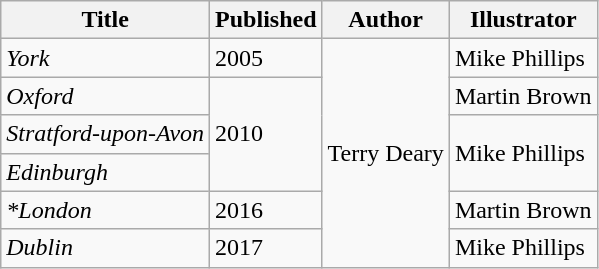<table class="wikitable">
<tr>
<th>Title</th>
<th>Published</th>
<th>Author</th>
<th>Illustrator</th>
</tr>
<tr>
<td><em>York</em></td>
<td>2005</td>
<td rowspan="6">Terry Deary</td>
<td>Mike Phillips</td>
</tr>
<tr>
<td><em>Oxford</em></td>
<td rowspan="3">2010</td>
<td>Martin Brown</td>
</tr>
<tr>
<td><em>Stratford-upon-Avon</em></td>
<td rowspan="2">Mike Phillips</td>
</tr>
<tr>
<td><em>Edinburgh</em></td>
</tr>
<tr>
<td><em>*London</em></td>
<td>2016</td>
<td>Martin Brown</td>
</tr>
<tr>
<td><em>Dublin</em></td>
<td>2017</td>
<td>Mike Phillips</td>
</tr>
</table>
